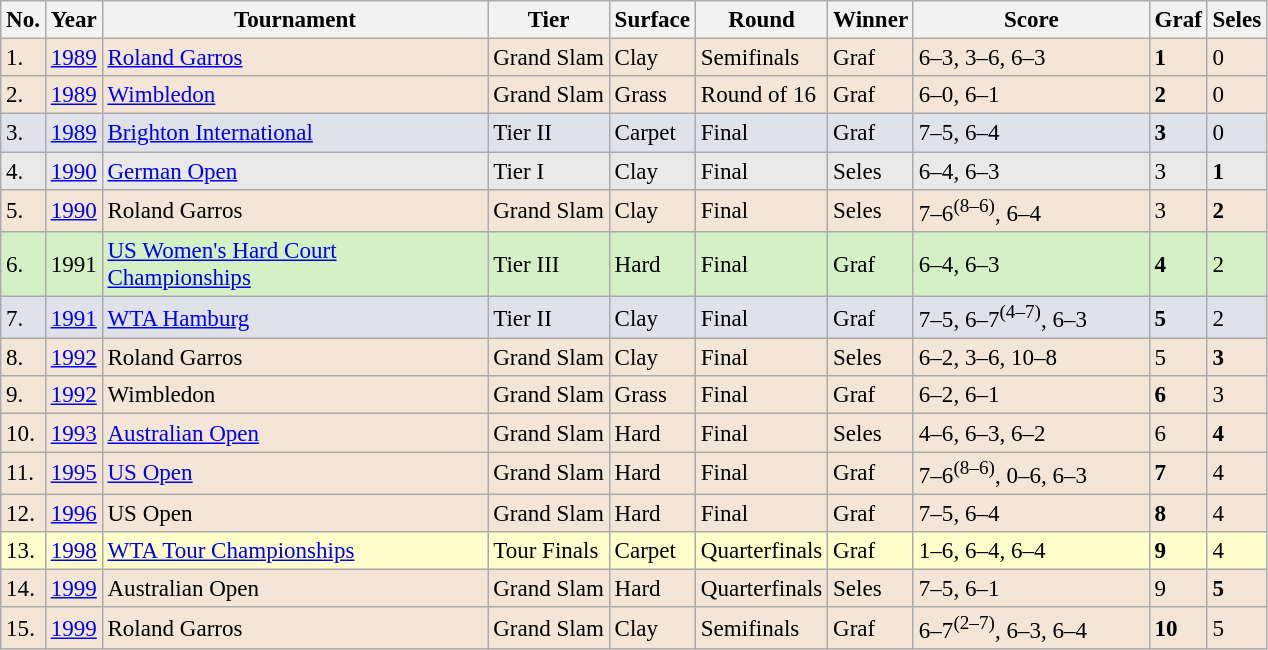<table class="sortable wikitable" style="font-size:96%;">
<tr>
<th>No.</th>
<th>Year</th>
<th width=250>Tournament</th>
<th>Tier</th>
<th>Surface</th>
<th>Round</th>
<th>Winner</th>
<th width=150>Score</th>
<th>Graf</th>
<th>Seles</th>
</tr>
<tr style="background:#f3e6d7;">
<td>1.</td>
<td><a href='#'>1989</a></td>
<td><a href='#'>Roland Garros</a></td>
<td>Grand Slam</td>
<td>Clay</td>
<td>Semifinals</td>
<td>Graf</td>
<td>6–3, 3–6, 6–3</td>
<td><strong>1</strong></td>
<td>0</td>
</tr>
<tr style="background:#f3e6d7;">
<td>2.</td>
<td><a href='#'>1989</a></td>
<td><a href='#'>Wimbledon</a></td>
<td>Grand Slam</td>
<td>Grass</td>
<td>Round of 16</td>
<td>Graf</td>
<td>6–0, 6–1</td>
<td><strong>2</strong></td>
<td>0</td>
</tr>
<tr bgcolor=#dfe2e9>
<td>3.</td>
<td><a href='#'>1989</a></td>
<td><a href='#'>Brighton International</a></td>
<td>Tier II</td>
<td>Carpet</td>
<td>Final</td>
<td>Graf</td>
<td>7–5, 6–4</td>
<td><strong>3</strong></td>
<td>0</td>
</tr>
<tr style="background:#e9e9e9;">
<td>4.</td>
<td><a href='#'>1990</a></td>
<td><a href='#'>German Open</a></td>
<td>Tier I</td>
<td>Clay</td>
<td>Final</td>
<td>Seles</td>
<td>6–4, 6–3</td>
<td>3</td>
<td><strong>1</strong></td>
</tr>
<tr style="background:#f3e6d7;">
<td>5.</td>
<td><a href='#'>1990</a></td>
<td>Roland Garros</td>
<td>Grand Slam</td>
<td>Clay</td>
<td>Final</td>
<td>Seles</td>
<td>7–6<sup>(8–6)</sup>, 6–4</td>
<td>3</td>
<td><strong>2</strong></td>
</tr>
<tr style="background:#d4f1c5;">
<td>6.</td>
<td>1991</td>
<td><a href='#'>US Women's Hard Court Championships</a></td>
<td>Tier III</td>
<td>Hard</td>
<td>Final</td>
<td>Graf</td>
<td>6–4, 6–3</td>
<td><strong>4</strong></td>
<td>2</td>
</tr>
<tr bgcolor=#dfe2e9>
<td>7.</td>
<td><a href='#'>1991</a></td>
<td><a href='#'>WTA Hamburg</a></td>
<td>Tier II</td>
<td>Clay</td>
<td>Final</td>
<td>Graf</td>
<td>7–5, 6–7<sup>(4–7)</sup>, 6–3</td>
<td><strong>5</strong></td>
<td>2</td>
</tr>
<tr style="background:#f3e6d7;">
<td>8.</td>
<td><a href='#'>1992</a></td>
<td>Roland Garros</td>
<td>Grand Slam</td>
<td>Clay</td>
<td>Final</td>
<td>Seles</td>
<td>6–2, 3–6, 10–8</td>
<td>5</td>
<td><strong>3</strong></td>
</tr>
<tr style="background:#f3e6d7;">
<td>9.</td>
<td><a href='#'>1992</a></td>
<td>Wimbledon</td>
<td>Grand Slam</td>
<td>Grass</td>
<td>Final</td>
<td>Graf</td>
<td>6–2, 6–1</td>
<td><strong>6</strong></td>
<td>3</td>
</tr>
<tr style="background:#f3e6d7;">
<td>10.</td>
<td><a href='#'>1993</a></td>
<td><a href='#'>Australian Open</a></td>
<td>Grand Slam</td>
<td>Hard</td>
<td>Final</td>
<td>Seles</td>
<td>4–6, 6–3, 6–2</td>
<td>6</td>
<td><strong>4</strong></td>
</tr>
<tr style="background:#f3e6d7;">
<td>11.</td>
<td><a href='#'>1995</a></td>
<td><a href='#'>US Open</a></td>
<td>Grand Slam</td>
<td>Hard</td>
<td>Final</td>
<td>Graf</td>
<td>7–6<sup>(8–6)</sup>, 0–6, 6–3</td>
<td><strong>7</strong></td>
<td>4</td>
</tr>
<tr style="background:#f3e6d7;">
<td>12.</td>
<td><a href='#'>1996</a></td>
<td>US Open</td>
<td>Grand Slam</td>
<td>Hard</td>
<td>Final</td>
<td>Graf</td>
<td>7–5, 6–4</td>
<td><strong>8</strong></td>
<td>4</td>
</tr>
<tr bgcolor="ffffcc">
<td>13.</td>
<td><a href='#'>1998</a></td>
<td><a href='#'>WTA Tour Championships</a></td>
<td>Tour Finals</td>
<td>Carpet</td>
<td>Quarterfinals</td>
<td>Graf</td>
<td>1–6, 6–4, 6–4</td>
<td><strong>9</strong></td>
<td>4</td>
</tr>
<tr style="background:#f3e6d7;">
<td>14.</td>
<td><a href='#'>1999</a></td>
<td>Australian Open</td>
<td>Grand Slam</td>
<td>Hard</td>
<td>Quarterfinals</td>
<td>Seles</td>
<td>7–5, 6–1</td>
<td>9</td>
<td><strong>5</strong></td>
</tr>
<tr style="background:#f3e6d7;">
<td>15.</td>
<td><a href='#'>1999</a></td>
<td>Roland Garros</td>
<td>Grand Slam</td>
<td>Clay</td>
<td>Semifinals</td>
<td>Graf</td>
<td>6–7<sup>(2–7)</sup>, 6–3, 6–4</td>
<td><strong>10</strong></td>
<td>5</td>
</tr>
</table>
